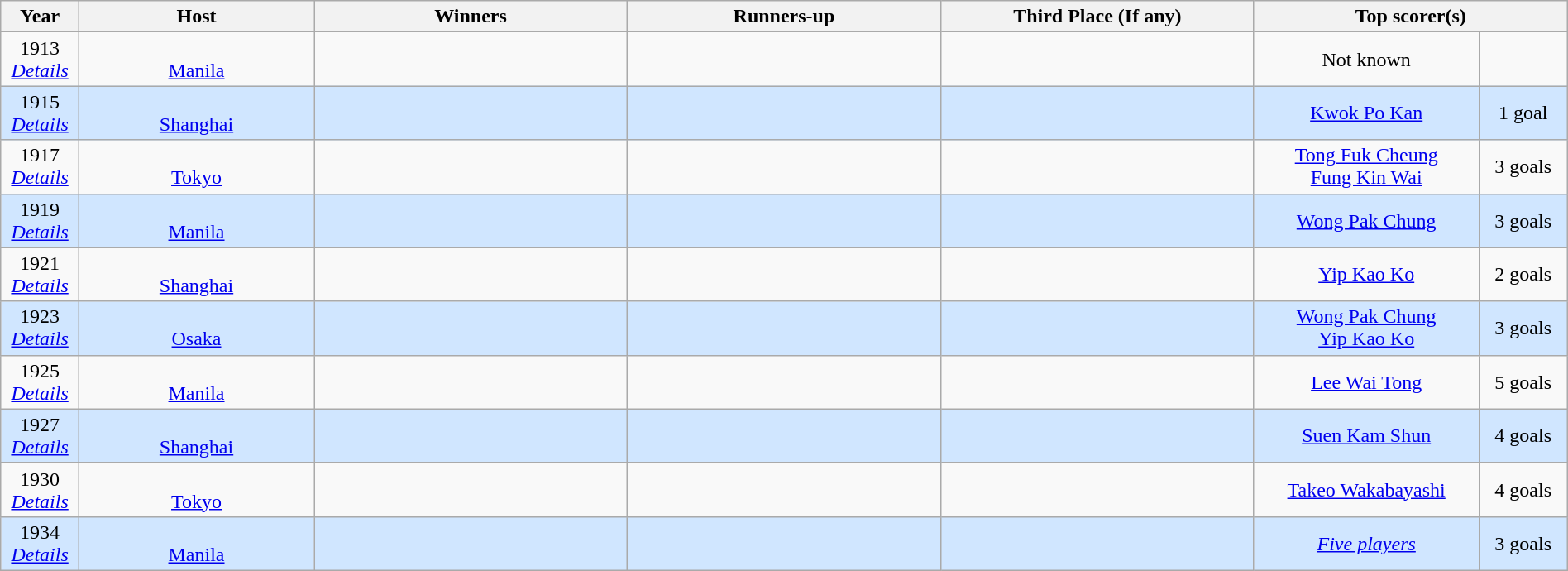<table class="wikitable" style="text-align:center; width:100%">
<tr>
<th width=5%>Year</th>
<th width=15%>Host</th>
<th width=20%>Winners</th>
<th width=20%>Runners-up</th>
<th width=20%>Third Place (If any)</th>
<th colspan=2>Top scorer(s)</th>
</tr>
<tr>
<td>1913 <br> <em><a href='#'>Details</a></em></td>
<td> <br> <a href='#'>Manila</a></td>
<td><strong></strong></td>
<td></td>
<td></td>
<td>Not known</td>
<td></td>
</tr>
<tr style="background: #D0E6FF;">
<td>1915 <br> <em><a href='#'>Details</a></em></td>
<td> <br> <a href='#'>Shanghai</a></td>
<td><strong></strong></td>
<td></td>
<td></td>
<td> <a href='#'>Kwok Po Kan</a></td>
<td>1 goal</td>
</tr>
<tr>
<td>1917 <br> <em><a href='#'>Details</a></em></td>
<td> <br> <a href='#'>Tokyo</a></td>
<td><strong></strong></td>
<td></td>
<td></td>
<td> <a href='#'>Tong Fuk Cheung</a><br> <a href='#'>Fung Kin Wai</a></td>
<td>3 goals</td>
</tr>
<tr style="background: #D0E6FF;">
<td>1919 <br> <em><a href='#'>Details</a></em></td>
<td> <br> <a href='#'>Manila</a></td>
<td><strong></strong></td>
<td></td>
<td></td>
<td> <a href='#'>Wong Pak Chung</a></td>
<td>3 goals</td>
</tr>
<tr>
<td>1921 <br> <em><a href='#'>Details</a></em></td>
<td> <br> <a href='#'>Shanghai</a></td>
<td><strong></strong></td>
<td></td>
<td></td>
<td> <a href='#'>Yip Kao Ko</a></td>
<td>2 goals</td>
</tr>
<tr style="background: #D0E6FF;">
<td>1923 <br> <em><a href='#'>Details</a></em></td>
<td> <br> <a href='#'>Osaka</a></td>
<td><strong></strong></td>
<td></td>
<td></td>
<td> <a href='#'>Wong Pak Chung</a><br> <a href='#'>Yip Kao Ko</a></td>
<td>3 goals</td>
</tr>
<tr>
<td>1925 <br> <em><a href='#'>Details</a></em></td>
<td> <br> <a href='#'>Manila</a></td>
<td><strong></strong></td>
<td></td>
<td></td>
<td> <a href='#'>Lee Wai Tong</a></td>
<td>5 goals</td>
</tr>
<tr style="background: #D0E6FF;">
<td>1927 <br> <em><a href='#'>Details</a></em></td>
<td> <br> <a href='#'>Shanghai</a></td>
<td><strong></strong></td>
<td></td>
<td></td>
<td> <a href='#'>Suen Kam Shun</a></td>
<td>4 goals</td>
</tr>
<tr>
<td>1930 <br> <em><a href='#'>Details</a></em></td>
<td> <br> <a href='#'>Tokyo</a></td>
<td><strong></strong><br><strong></strong></td>
<td></td>
<td></td>
<td> <a href='#'>Takeo Wakabayashi</a></td>
<td>4 goals</td>
</tr>
<tr style="background: #D0E6FF;">
<td>1934 <br> <em><a href='#'>Details</a></em></td>
<td> <br> <a href='#'>Manila</a></td>
<td><strong></strong></td>
<td> <br>  <br> </td>
<td></td>
<td><em><a href='#'>Five players</a></em></td>
<td>3 goals</td>
</tr>
</table>
